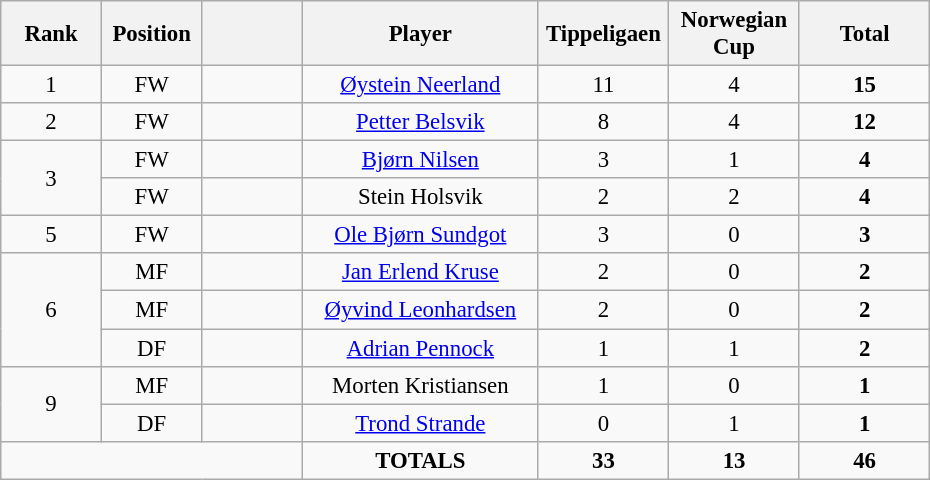<table class="wikitable" style="font-size: 95%; text-align: center;">
<tr>
<th width=60>Rank</th>
<th width=60>Position</th>
<th width=60></th>
<th width=150>Player</th>
<th width=80>Tippeligaen</th>
<th width=80>Norwegian Cup</th>
<th width=80><strong>Total</strong></th>
</tr>
<tr>
<td>1</td>
<td>FW</td>
<td></td>
<td><a href='#'>Øystein Neerland</a></td>
<td>11</td>
<td>4</td>
<td><strong>15</strong></td>
</tr>
<tr>
<td>2</td>
<td>FW</td>
<td></td>
<td><a href='#'>Petter Belsvik</a></td>
<td>8</td>
<td>4</td>
<td><strong>12</strong></td>
</tr>
<tr>
<td rowspan="2">3</td>
<td>FW</td>
<td></td>
<td><a href='#'>Bjørn Nilsen</a></td>
<td>3</td>
<td>1</td>
<td><strong>4</strong></td>
</tr>
<tr>
<td>FW</td>
<td></td>
<td>Stein Holsvik</td>
<td>2</td>
<td>2</td>
<td><strong>4</strong></td>
</tr>
<tr>
<td>5</td>
<td>FW</td>
<td></td>
<td><a href='#'>Ole Bjørn Sundgot</a></td>
<td>3</td>
<td>0</td>
<td><strong>3</strong></td>
</tr>
<tr>
<td rowspan="3">6</td>
<td>MF</td>
<td></td>
<td><a href='#'>Jan Erlend Kruse</a></td>
<td>2</td>
<td>0</td>
<td><strong>2</strong></td>
</tr>
<tr>
<td>MF</td>
<td></td>
<td><a href='#'>Øyvind Leonhardsen</a></td>
<td>2</td>
<td>0</td>
<td><strong>2</strong></td>
</tr>
<tr>
<td>DF</td>
<td></td>
<td><a href='#'>Adrian Pennock</a></td>
<td>1</td>
<td>1</td>
<td><strong>2</strong></td>
</tr>
<tr>
<td rowspan="2">9</td>
<td>MF</td>
<td></td>
<td>Morten Kristiansen</td>
<td>1</td>
<td>0</td>
<td><strong>1</strong></td>
</tr>
<tr>
<td>DF</td>
<td></td>
<td><a href='#'>Trond Strande</a></td>
<td>0</td>
<td>1</td>
<td><strong>1</strong></td>
</tr>
<tr>
<td colspan="3"></td>
<td><strong>TOTALS</strong></td>
<td><strong>33</strong></td>
<td><strong>13</strong></td>
<td><strong>46</strong></td>
</tr>
</table>
